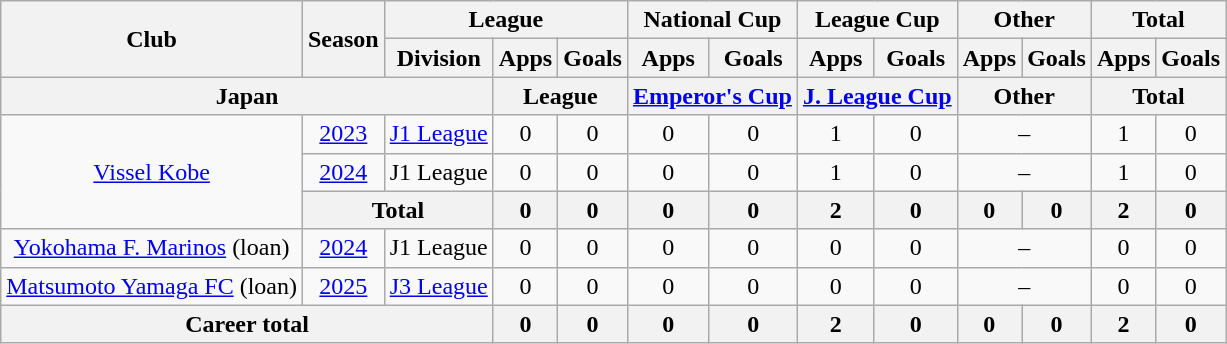<table class="wikitable" style="text-align:center">
<tr>
<th rowspan=2>Club</th>
<th rowspan=2>Season</th>
<th colspan=3>League</th>
<th colspan=2>National Cup</th>
<th colspan=2>League Cup</th>
<th colspan=2>Other</th>
<th colspan=2>Total</th>
</tr>
<tr>
<th>Division</th>
<th>Apps</th>
<th>Goals</th>
<th>Apps</th>
<th>Goals</th>
<th>Apps</th>
<th>Goals</th>
<th>Apps</th>
<th>Goals</th>
<th>Apps</th>
<th>Goals</th>
</tr>
<tr>
<th colspan=3>Japan</th>
<th colspan=2>League</th>
<th colspan=2><a href='#'>Emperor's Cup</a></th>
<th colspan=2><a href='#'>J. League Cup</a></th>
<th colspan=2>Other</th>
<th colspan=2>Total</th>
</tr>
<tr>
<td rowspan="3"><a href='#'>Vissel Kobe</a></td>
<td><a href='#'>2023</a></td>
<td><a href='#'>J1 League</a></td>
<td>0</td>
<td>0</td>
<td>0</td>
<td>0</td>
<td>1</td>
<td>0</td>
<td colspan="2">–</td>
<td>1</td>
<td>0</td>
</tr>
<tr>
<td><a href='#'>2024</a></td>
<td>J1 League</td>
<td>0</td>
<td>0</td>
<td>0</td>
<td>0</td>
<td>1</td>
<td>0</td>
<td colspan="2">–</td>
<td>1</td>
<td>0</td>
</tr>
<tr>
<th colspan="2">Total</th>
<th>0</th>
<th>0</th>
<th>0</th>
<th>0</th>
<th>2</th>
<th>0</th>
<th>0</th>
<th>0</th>
<th>2</th>
<th>0</th>
</tr>
<tr>
<td><a href='#'>Yokohama F. Marinos</a> (loan)</td>
<td><a href='#'>2024</a></td>
<td>J1 League</td>
<td>0</td>
<td>0</td>
<td>0</td>
<td>0</td>
<td>0</td>
<td>0</td>
<td colspan="2">–</td>
<td>0</td>
<td>0</td>
</tr>
<tr>
<td><a href='#'>Matsumoto Yamaga FC</a> (loan)</td>
<td><a href='#'>2025</a></td>
<td><a href='#'>J3 League</a></td>
<td>0</td>
<td>0</td>
<td>0</td>
<td>0</td>
<td>0</td>
<td>0</td>
<td colspan="2">–</td>
<td>0</td>
<td>0</td>
</tr>
<tr>
<th colspan=3>Career total</th>
<th>0</th>
<th>0</th>
<th>0</th>
<th>0</th>
<th>2</th>
<th>0</th>
<th>0</th>
<th>0</th>
<th>2</th>
<th>0</th>
</tr>
</table>
